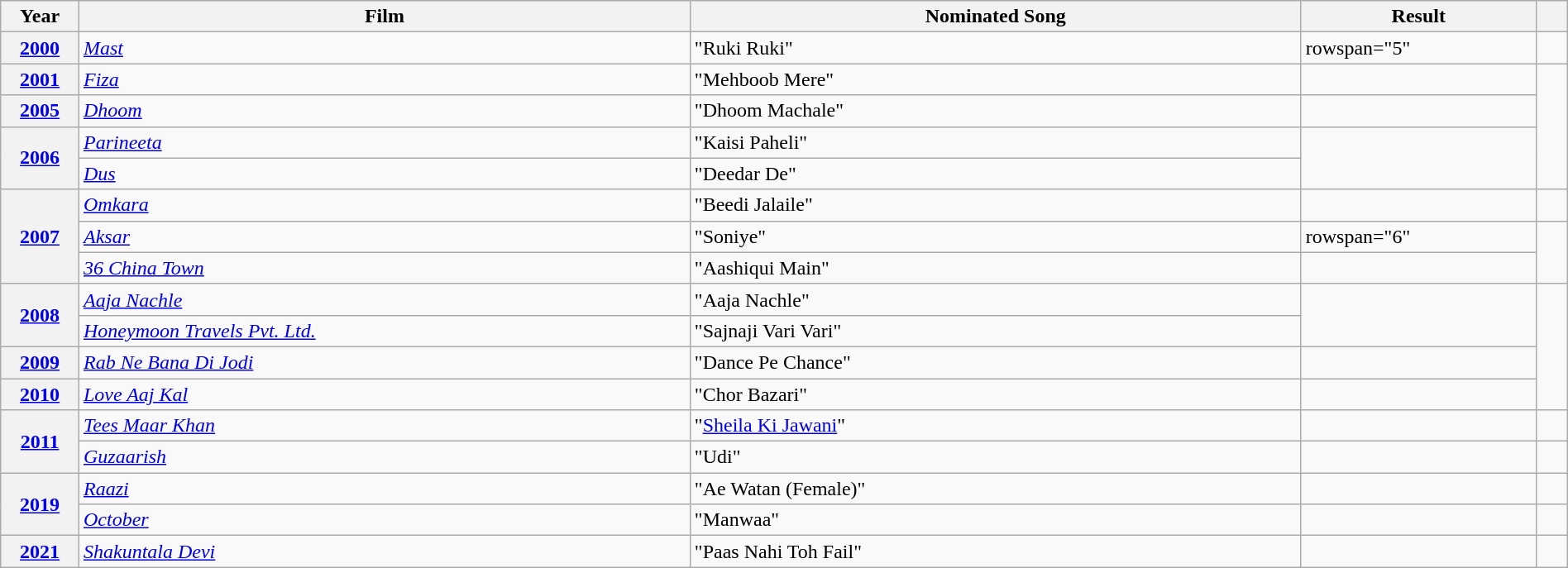<table class="wikitable plainrowheaders" width="100%" textcolor:#000;">
<tr>
<th scope="col" width=5%><strong>Year</strong></th>
<th scope="col" width=39%><strong>Film</strong></th>
<th scope="col" width=39%><strong>Nominated Song</strong></th>
<th scope="col" width=15%><strong>Result</strong></th>
<th scope="col" width=2%><strong></strong></th>
</tr>
<tr>
<th scope="row"><a href='#'>2000</a></th>
<td><em><a href='#'>Mast</a></em></td>
<td>"Ruki Ruki"</td>
<td>rowspan="5" </td>
<td style="text-align:center;"></td>
</tr>
<tr>
<th scope="row"><a href='#'>2001</a></th>
<td><em><a href='#'>Fiza</a></em></td>
<td>"Mehboob Mere"</td>
<td style="text-align:center;"></td>
</tr>
<tr>
<th scope="row"><a href='#'>2005</a></th>
<td><em><a href='#'>Dhoom</a></em></td>
<td>"Dhoom Machale"</td>
<td style="text-align:center;"></td>
</tr>
<tr>
<th scope="row" rowspan="2"><a href='#'>2006</a></th>
<td><em><a href='#'>Parineeta</a></em></td>
<td>"Kaisi Paheli"</td>
<td style="text-align:center;" rowspan="2"></td>
</tr>
<tr>
<td><em><a href='#'>Dus</a></em></td>
<td>"Deedar De"</td>
</tr>
<tr>
<th scope="row" rowspan="3"><a href='#'>2007</a></th>
<td><em><a href='#'>Omkara</a></em></td>
<td>"Beedi Jalaile"</td>
<td></td>
<td style="text-align:center;"></td>
</tr>
<tr>
<td><em><a href='#'>Aksar</a></em></td>
<td>"Soniye"</td>
<td>rowspan="6" </td>
<td style="text-align:center;" rowspan="2"></td>
</tr>
<tr>
<td><em><a href='#'>36 China Town</a></em></td>
<td>"Aashiqui Main"</td>
</tr>
<tr>
<th scope="row" rowspan="2"><a href='#'>2008</a></th>
<td><em><a href='#'>Aaja Nachle</a></em></td>
<td>"Aaja Nachle"</td>
<td style="text-align:center;" rowspan="2"></td>
</tr>
<tr>
<td><em><a href='#'>Honeymoon Travels Pvt. Ltd.</a></em></td>
<td>"Sajnaji Vari Vari"</td>
</tr>
<tr>
<th scope="row"><a href='#'>2009</a></th>
<td><em><a href='#'>Rab Ne Bana Di Jodi</a></em></td>
<td>"Dance Pe Chance"</td>
<td style="text-align:center;"></td>
</tr>
<tr>
<th scope="row"><a href='#'>2010</a></th>
<td><em><a href='#'>Love Aaj Kal</a></em></td>
<td>"Chor Bazari"</td>
<td style="text-align:center;"></td>
</tr>
<tr>
<th scope="row" rowspan="2"><a href='#'>2011</a></th>
<td><em><a href='#'>Tees Maar Khan</a></em></td>
<td>"<a href='#'>Sheila Ki Jawani</a>"</td>
<td></td>
<td style="text-align:center;"></td>
</tr>
<tr>
<td><em><a href='#'>Guzaarish</a></em></td>
<td>"Udi"</td>
<td></td>
<td style="text-align:center;"></td>
</tr>
<tr>
<th scope="row" rowspan="2"><a href='#'>2019</a></th>
<td><em><a href='#'>Raazi</a></em></td>
<td>"Ae Watan (Female)"</td>
<td></td>
<td></td>
</tr>
<tr>
<td><em><a href='#'>October</a></em></td>
<td>"Manwaa"</td>
<td></td>
<td></td>
</tr>
<tr>
<th scope="row"><a href='#'>2021</a></th>
<td><em><a href='#'>Shakuntala Devi</a></em></td>
<td>"Paas Nahi Toh Fail"</td>
<td></td>
<td></td>
</tr>
</table>
